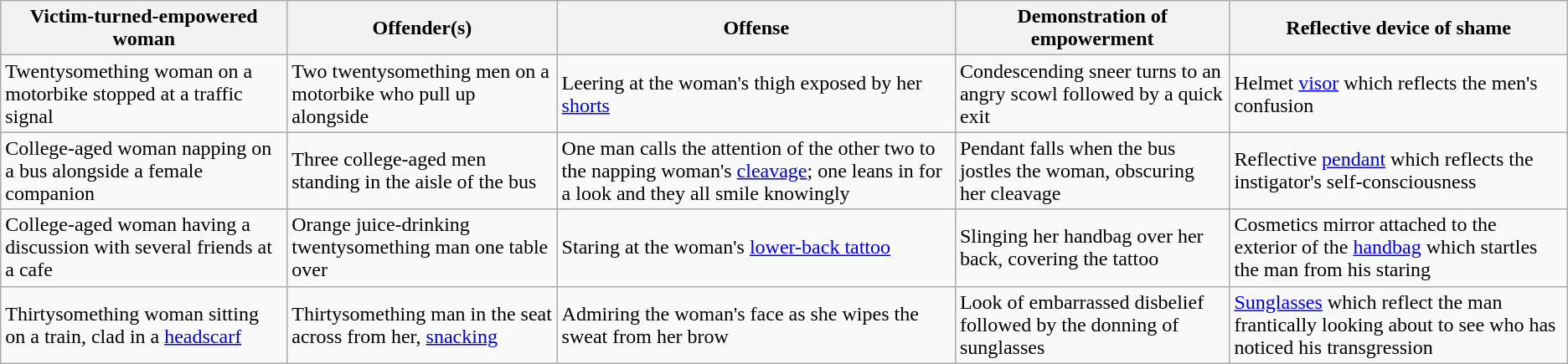<table class="wikitable">
<tr>
<th>Victim-turned-empowered woman</th>
<th>Offender(s)</th>
<th>Offense</th>
<th>Demonstration of empowerment</th>
<th>Reflective device of shame</th>
</tr>
<tr>
<td>Twentysomething woman on a motorbike stopped at a traffic signal</td>
<td>Two twentysomething men on a motorbike who pull up alongside</td>
<td>Leering at the woman's thigh exposed by her <a href='#'>shorts</a></td>
<td>Condescending sneer turns to an angry scowl followed by a quick exit</td>
<td>Helmet <a href='#'>visor</a> which reflects the men's confusion</td>
</tr>
<tr>
<td>College-aged woman napping on a bus alongside a female companion</td>
<td>Three college-aged men standing in the aisle of the bus</td>
<td>One man calls the attention of the other two to the napping woman's <a href='#'>cleavage</a>; one leans in for a look and they all smile knowingly</td>
<td>Pendant falls when the bus jostles the woman, obscuring her cleavage</td>
<td>Reflective <a href='#'>pendant</a> which reflects the instigator's self-consciousness</td>
</tr>
<tr>
<td>College-aged woman having a discussion with several friends at a cafe</td>
<td>Orange juice-drinking twentysomething man one table over</td>
<td>Staring at the woman's <a href='#'>lower-back tattoo</a></td>
<td>Slinging her handbag over her back, covering the tattoo</td>
<td>Cosmetics mirror attached to the exterior of the <a href='#'>handbag</a> which startles the man from his staring</td>
</tr>
<tr>
<td>Thirtysomething woman sitting on a train, clad in a <a href='#'>headscarf</a></td>
<td>Thirtysomething man in the seat across from her, <a href='#'>snacking</a></td>
<td>Admiring the woman's face as she wipes the sweat from her brow</td>
<td>Look of embarrassed disbelief followed by the donning of sunglasses</td>
<td><a href='#'>Sunglasses</a> which reflect the man frantically looking about to see who has noticed his transgression</td>
</tr>
</table>
